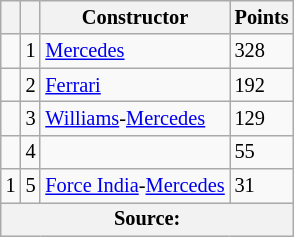<table class="wikitable" style="font-size: 85%;">
<tr>
<th></th>
<th></th>
<th>Constructor</th>
<th>Points</th>
</tr>
<tr>
<td align="left"></td>
<td align="center">1</td>
<td> <a href='#'>Mercedes</a></td>
<td align="left">328</td>
</tr>
<tr>
<td align="left"></td>
<td align="center">2</td>
<td> <a href='#'>Ferrari</a></td>
<td align="left">192</td>
</tr>
<tr>
<td align="left"></td>
<td align="center">3</td>
<td> <a href='#'>Williams</a>-<a href='#'>Mercedes</a></td>
<td align="left">129</td>
</tr>
<tr>
<td align="left"></td>
<td align="center">4</td>
<td></td>
<td align="left">55</td>
</tr>
<tr>
<td align="left"> 1</td>
<td align="center">5</td>
<td> <a href='#'>Force India</a>-<a href='#'>Mercedes</a></td>
<td align="left">31</td>
</tr>
<tr>
<th colspan=4>Source:</th>
</tr>
</table>
